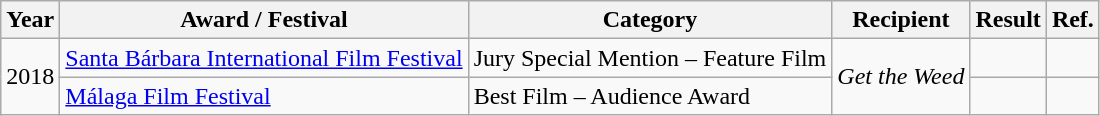<table class="wikitable">
<tr>
<th>Year</th>
<th>Award / Festival</th>
<th>Category</th>
<th>Recipient</th>
<th>Result</th>
<th>Ref.</th>
</tr>
<tr>
<td rowspan="2">2018</td>
<td><a href='#'>Santa Bárbara International Film Festival</a></td>
<td>Jury Special Mention – Feature Film</td>
<td rowspan="2"><em>Get the Weed</em></td>
<td></td>
<td></td>
</tr>
<tr>
<td><a href='#'>Málaga Film Festival</a></td>
<td>Best Film – Audience Award</td>
<td></td>
<td></td>
</tr>
</table>
